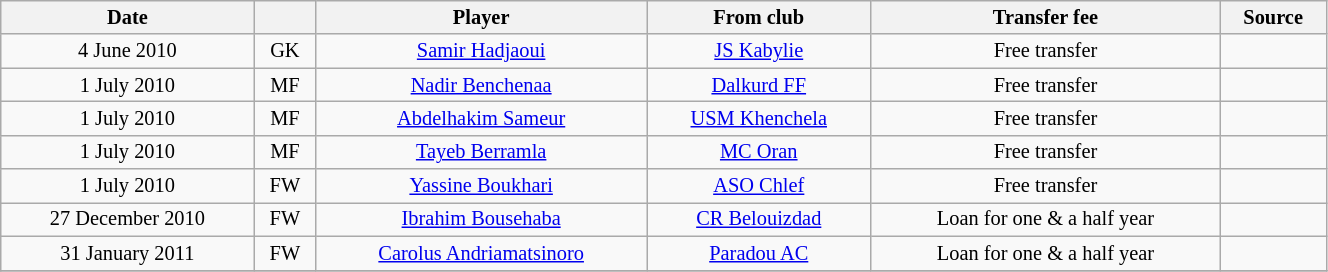<table class="wikitable sortable" style="width:70%; text-align:center; font-size:85%; text-align:centre;">
<tr>
<th><strong>Date</strong></th>
<th><strong></strong></th>
<th><strong>Player</strong></th>
<th><strong>From club</strong></th>
<th><strong>Transfer fee</strong></th>
<th><strong>Source</strong></th>
</tr>
<tr>
<td>4 June 2010</td>
<td>GK</td>
<td> <a href='#'>Samir Hadjaoui</a></td>
<td><a href='#'>JS Kabylie</a></td>
<td>Free transfer</td>
<td></td>
</tr>
<tr>
<td>1 July 2010</td>
<td>MF</td>
<td> <a href='#'>Nadir Benchenaa</a></td>
<td> <a href='#'>Dalkurd FF</a></td>
<td>Free transfer</td>
<td></td>
</tr>
<tr>
<td>1 July 2010</td>
<td>MF</td>
<td> <a href='#'>Abdelhakim Sameur</a></td>
<td><a href='#'>USM Khenchela</a></td>
<td>Free transfer</td>
<td></td>
</tr>
<tr>
<td>1 July 2010</td>
<td>MF</td>
<td> <a href='#'>Tayeb Berramla</a></td>
<td><a href='#'>MC Oran</a></td>
<td>Free transfer</td>
<td></td>
</tr>
<tr>
<td>1 July 2010</td>
<td>FW</td>
<td> <a href='#'>Yassine Boukhari</a></td>
<td><a href='#'>ASO Chlef</a></td>
<td>Free transfer</td>
<td></td>
</tr>
<tr>
<td>27 December 2010</td>
<td>FW</td>
<td> <a href='#'>Ibrahim Bousehaba</a></td>
<td><a href='#'>CR Belouizdad</a></td>
<td>Loan for one & a half year</td>
<td></td>
</tr>
<tr>
<td>31 January 2011</td>
<td>FW</td>
<td> <a href='#'>Carolus Andriamatsinoro</a></td>
<td><a href='#'>Paradou AC</a></td>
<td>Loan for one & a half year</td>
<td></td>
</tr>
<tr>
</tr>
</table>
